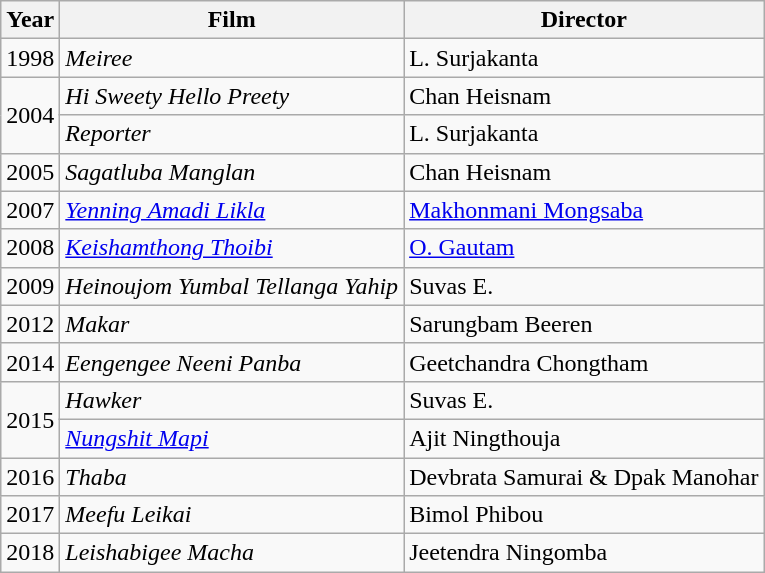<table class="wikitable sortable">
<tr>
<th>Year</th>
<th>Film</th>
<th>Director</th>
</tr>
<tr>
<td>1998</td>
<td><em>Meiree</em></td>
<td>L. Surjakanta</td>
</tr>
<tr>
<td rowspan="2">2004</td>
<td><em>Hi Sweety Hello Preety</em></td>
<td>Chan Heisnam</td>
</tr>
<tr>
<td><em>Reporter</em></td>
<td>L. Surjakanta</td>
</tr>
<tr>
<td>2005</td>
<td><em>Sagatluba Manglan</em></td>
<td>Chan Heisnam</td>
</tr>
<tr>
<td>2007</td>
<td><em><a href='#'>Yenning Amadi Likla</a></em></td>
<td><a href='#'>Makhonmani Mongsaba</a></td>
</tr>
<tr>
<td>2008</td>
<td><em><a href='#'>Keishamthong Thoibi</a></em></td>
<td><a href='#'>O. Gautam</a></td>
</tr>
<tr>
<td>2009</td>
<td><em>Heinoujom Yumbal Tellanga Yahip</em></td>
<td>Suvas E.</td>
</tr>
<tr>
<td>2012</td>
<td><em>Makar</em></td>
<td>Sarungbam Beeren</td>
</tr>
<tr>
<td>2014</td>
<td><em>Eengengee Neeni Panba</em></td>
<td>Geetchandra Chongtham</td>
</tr>
<tr>
<td rowspan="2">2015</td>
<td><em>Hawker</em></td>
<td>Suvas E.</td>
</tr>
<tr>
<td><em><a href='#'>Nungshit Mapi</a></em></td>
<td>Ajit Ningthouja</td>
</tr>
<tr>
<td>2016</td>
<td><em>Thaba</em></td>
<td>Devbrata Samurai & Dpak Manohar</td>
</tr>
<tr>
<td>2017</td>
<td><em>Meefu Leikai</em></td>
<td>Bimol Phibou</td>
</tr>
<tr>
<td>2018</td>
<td><em>Leishabigee Macha</em></td>
<td>Jeetendra Ningomba</td>
</tr>
</table>
